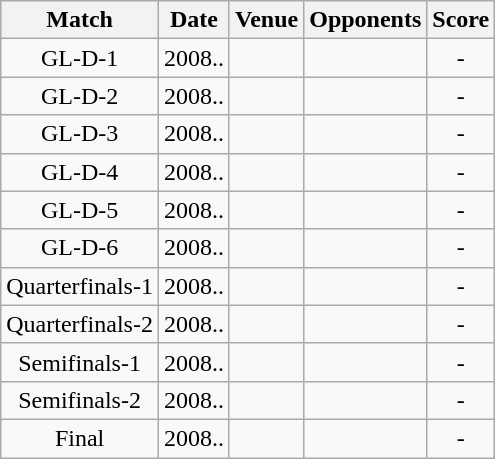<table class="wikitable" style="text-align:center;">
<tr>
<th>Match</th>
<th>Date</th>
<th>Venue</th>
<th>Opponents</th>
<th>Score</th>
</tr>
<tr>
<td>GL-D-1</td>
<td>2008..</td>
<td><a href='#'></a></td>
<td><a href='#'></a></td>
<td>-</td>
</tr>
<tr>
<td>GL-D-2</td>
<td>2008..</td>
<td><a href='#'></a></td>
<td><a href='#'></a></td>
<td>-</td>
</tr>
<tr>
<td>GL-D-3</td>
<td>2008..</td>
<td><a href='#'></a></td>
<td><a href='#'></a></td>
<td>-</td>
</tr>
<tr>
<td>GL-D-4</td>
<td>2008..</td>
<td><a href='#'></a></td>
<td><a href='#'></a></td>
<td>-</td>
</tr>
<tr>
<td>GL-D-5</td>
<td>2008..</td>
<td><a href='#'></a></td>
<td><a href='#'></a></td>
<td>-</td>
</tr>
<tr>
<td>GL-D-6</td>
<td>2008..</td>
<td><a href='#'></a></td>
<td><a href='#'></a></td>
<td>-</td>
</tr>
<tr>
<td>Quarterfinals-1</td>
<td>2008..</td>
<td><a href='#'></a></td>
<td><a href='#'></a></td>
<td>-</td>
</tr>
<tr>
<td>Quarterfinals-2</td>
<td>2008..</td>
<td><a href='#'></a></td>
<td><a href='#'></a></td>
<td>-</td>
</tr>
<tr>
<td>Semifinals-1</td>
<td>2008..</td>
<td><a href='#'></a></td>
<td><a href='#'></a></td>
<td>-</td>
</tr>
<tr>
<td>Semifinals-2</td>
<td>2008..</td>
<td><a href='#'></a></td>
<td><a href='#'></a></td>
<td>-</td>
</tr>
<tr>
<td>Final</td>
<td>2008..</td>
<td><a href='#'></a></td>
<td><a href='#'></a></td>
<td>-</td>
</tr>
</table>
